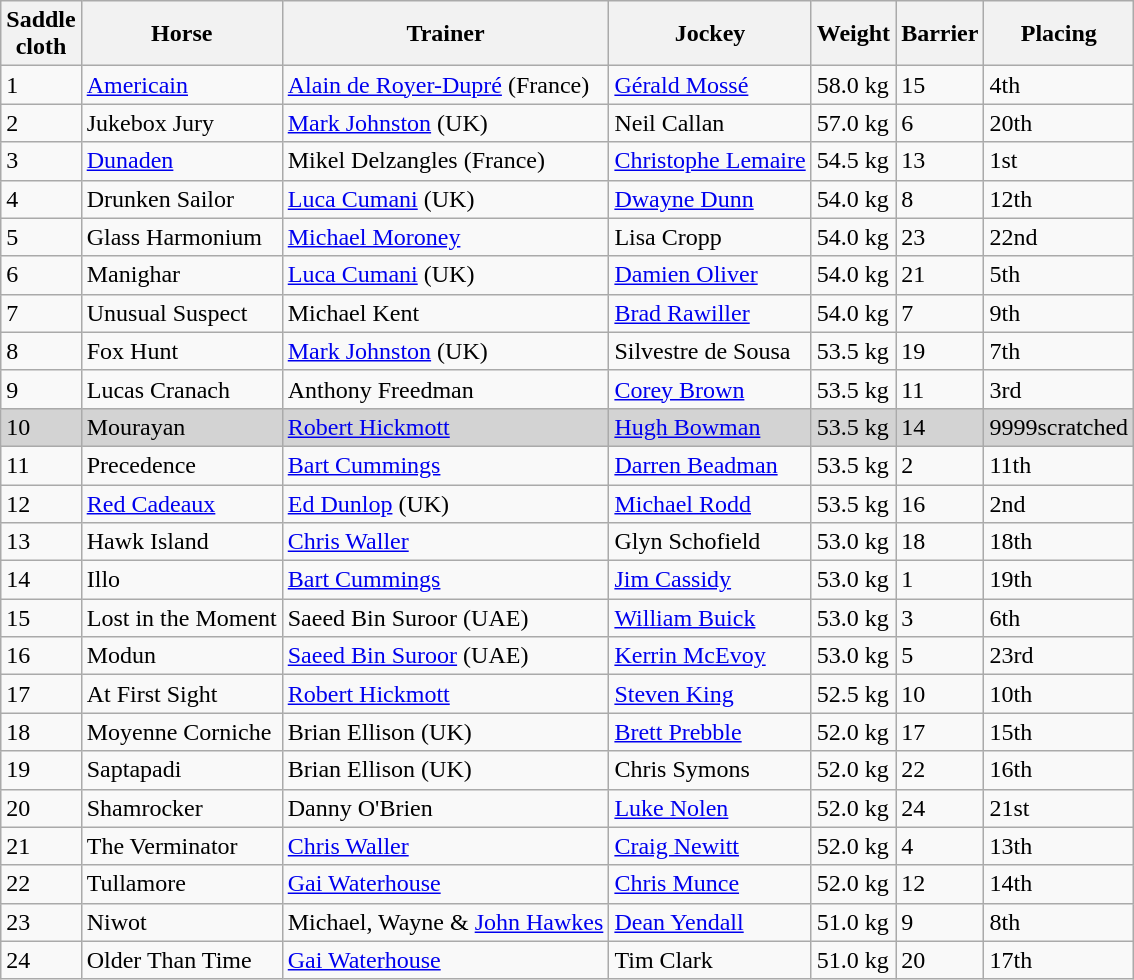<table class="wikitable sortable">
<tr>
<th>Saddle<br>cloth</th>
<th>Horse</th>
<th>Trainer</th>
<th>Jockey</th>
<th>Weight</th>
<th>Barrier</th>
<th>Placing</th>
</tr>
<tr>
<td>1</td>
<td><a href='#'>Americain</a></td>
<td><a href='#'>Alain de Royer-Dupré</a> (France)</td>
<td><a href='#'>Gérald Mossé</a></td>
<td>58.0 kg</td>
<td>15</td>
<td>4th</td>
</tr>
<tr>
<td>2</td>
<td>Jukebox Jury</td>
<td><a href='#'>Mark Johnston</a> (UK)</td>
<td>Neil Callan</td>
<td>57.0 kg</td>
<td>6</td>
<td>20th</td>
</tr>
<tr>
<td>3</td>
<td><a href='#'>Dunaden</a></td>
<td>Mikel Delzangles (France)</td>
<td><a href='#'>Christophe Lemaire</a></td>
<td>54.5 kg</td>
<td>13</td>
<td>1st</td>
</tr>
<tr>
<td>4</td>
<td>Drunken Sailor</td>
<td><a href='#'>Luca Cumani</a> (UK)</td>
<td><a href='#'>Dwayne Dunn</a></td>
<td>54.0 kg</td>
<td>8</td>
<td>12th</td>
</tr>
<tr>
<td>5</td>
<td>Glass Harmonium</td>
<td><a href='#'>Michael Moroney</a></td>
<td>Lisa Cropp</td>
<td>54.0 kg</td>
<td>23</td>
<td>22nd</td>
</tr>
<tr>
<td>6</td>
<td>Manighar</td>
<td><a href='#'>Luca Cumani</a> (UK)</td>
<td><a href='#'>Damien Oliver</a></td>
<td>54.0 kg</td>
<td>21</td>
<td>5th</td>
</tr>
<tr>
<td>7</td>
<td>Unusual Suspect</td>
<td>Michael Kent</td>
<td><a href='#'>Brad Rawiller</a></td>
<td>54.0 kg</td>
<td>7</td>
<td>9th</td>
</tr>
<tr>
<td>8</td>
<td>Fox Hunt</td>
<td><a href='#'>Mark Johnston</a> (UK)</td>
<td>Silvestre de Sousa</td>
<td>53.5 kg</td>
<td>19</td>
<td>7th</td>
</tr>
<tr>
<td>9</td>
<td>Lucas Cranach</td>
<td>Anthony Freedman</td>
<td><a href='#'>Corey Brown</a></td>
<td>53.5 kg</td>
<td>11</td>
<td>3rd</td>
</tr>
<tr style="background:lightgrey; color:black;" |>
<td>10</td>
<td>Mourayan</td>
<td><a href='#'>Robert Hickmott</a></td>
<td><a href='#'>Hugh Bowman</a></td>
<td>53.5 kg</td>
<td>14</td>
<td><span>9999</span>scratched</td>
</tr>
<tr>
<td>11</td>
<td>Precedence</td>
<td><a href='#'>Bart Cummings</a></td>
<td><a href='#'>Darren Beadman</a></td>
<td>53.5 kg</td>
<td>2</td>
<td>11th</td>
</tr>
<tr>
<td>12</td>
<td><a href='#'>Red Cadeaux</a></td>
<td><a href='#'>Ed Dunlop</a> (UK)</td>
<td><a href='#'>Michael Rodd</a></td>
<td>53.5 kg</td>
<td>16</td>
<td>2nd</td>
</tr>
<tr>
<td>13</td>
<td>Hawk Island</td>
<td><a href='#'>Chris Waller</a></td>
<td>Glyn Schofield</td>
<td>53.0 kg</td>
<td>18</td>
<td>18th</td>
</tr>
<tr>
<td>14</td>
<td>Illo</td>
<td><a href='#'>Bart Cummings</a></td>
<td><a href='#'>Jim Cassidy</a></td>
<td>53.0 kg</td>
<td>1</td>
<td>19th</td>
</tr>
<tr>
<td>15</td>
<td>Lost in the Moment</td>
<td>Saeed Bin Suroor (UAE)</td>
<td><a href='#'>William Buick</a></td>
<td>53.0 kg</td>
<td>3</td>
<td>6th</td>
</tr>
<tr>
<td>16</td>
<td>Modun</td>
<td><a href='#'>Saeed Bin Suroor</a> (UAE)</td>
<td><a href='#'>Kerrin McEvoy</a></td>
<td>53.0 kg</td>
<td>5</td>
<td>23rd</td>
</tr>
<tr>
<td>17</td>
<td>At First Sight</td>
<td><a href='#'>Robert Hickmott</a></td>
<td><a href='#'>Steven King</a></td>
<td>52.5 kg</td>
<td>10</td>
<td>10th</td>
</tr>
<tr>
<td>18</td>
<td>Moyenne Corniche</td>
<td>Brian Ellison (UK)</td>
<td><a href='#'>Brett Prebble</a></td>
<td>52.0 kg</td>
<td>17</td>
<td>15th</td>
</tr>
<tr>
<td>19</td>
<td>Saptapadi</td>
<td>Brian Ellison (UK)</td>
<td>Chris Symons</td>
<td>52.0 kg</td>
<td>22</td>
<td>16th</td>
</tr>
<tr>
<td>20</td>
<td>Shamrocker</td>
<td>Danny O'Brien</td>
<td><a href='#'>Luke Nolen</a></td>
<td>52.0 kg</td>
<td>24</td>
<td>21st</td>
</tr>
<tr>
<td>21</td>
<td>The Verminator</td>
<td><a href='#'>Chris Waller</a></td>
<td><a href='#'>Craig Newitt</a></td>
<td>52.0 kg</td>
<td>4</td>
<td>13th</td>
</tr>
<tr>
<td>22</td>
<td>Tullamore</td>
<td><a href='#'>Gai Waterhouse</a></td>
<td><a href='#'>Chris Munce</a></td>
<td>52.0 kg</td>
<td>12</td>
<td>14th</td>
</tr>
<tr>
<td>23</td>
<td>Niwot</td>
<td>Michael, Wayne & <a href='#'>John Hawkes</a></td>
<td><a href='#'>Dean Yendall</a></td>
<td>51.0 kg</td>
<td>9</td>
<td>8th</td>
</tr>
<tr>
<td>24</td>
<td>Older Than Time</td>
<td><a href='#'>Gai Waterhouse</a></td>
<td>Tim Clark</td>
<td>51.0 kg</td>
<td>20</td>
<td>17th</td>
</tr>
</table>
